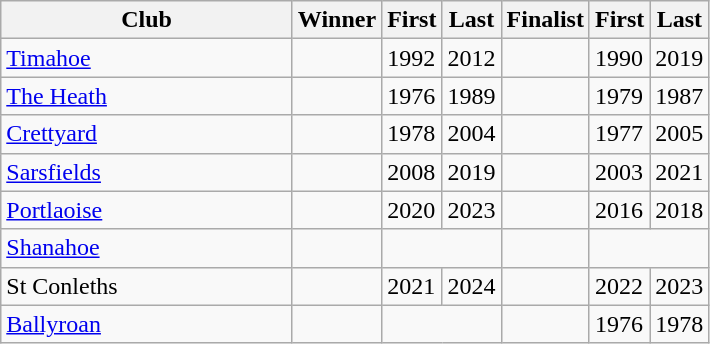<table class="wikitable">
<tr>
<th width="187px">Club</th>
<th>Winner</th>
<th>First</th>
<th>Last</th>
<th>Finalist</th>
<th>First</th>
<th>Last</th>
</tr>
<tr>
<td> <a href='#'>Timahoe</a></td>
<td></td>
<td>1992</td>
<td>2012</td>
<td></td>
<td>1990</td>
<td>2019</td>
</tr>
<tr>
<td> <a href='#'>The Heath</a></td>
<td></td>
<td>1976</td>
<td>1989</td>
<td></td>
<td>1979</td>
<td>1987</td>
</tr>
<tr>
<td> <a href='#'>Crettyard</a></td>
<td></td>
<td>1978</td>
<td>2004</td>
<td></td>
<td>1977</td>
<td>2005</td>
</tr>
<tr>
<td> <a href='#'>Sarsfields</a></td>
<td></td>
<td>2008</td>
<td>2019</td>
<td></td>
<td>2003</td>
<td>2021</td>
</tr>
<tr>
<td> <a href='#'>Portlaoise</a></td>
<td></td>
<td>2020</td>
<td>2023</td>
<td></td>
<td>2016</td>
<td>2018</td>
</tr>
<tr>
<td> <a href='#'>Shanahoe</a></td>
<td></td>
<td colspan="2"></td>
<td></td>
<td colspan="2"></td>
</tr>
<tr>
<td> St Conleths</td>
<td></td>
<td>2021</td>
<td>2024</td>
<td></td>
<td>2022</td>
<td>2023</td>
</tr>
<tr>
<td> <a href='#'>Ballyroan</a></td>
<td></td>
<td colspan="2"></td>
<td></td>
<td>1976</td>
<td>1978</td>
</tr>
</table>
